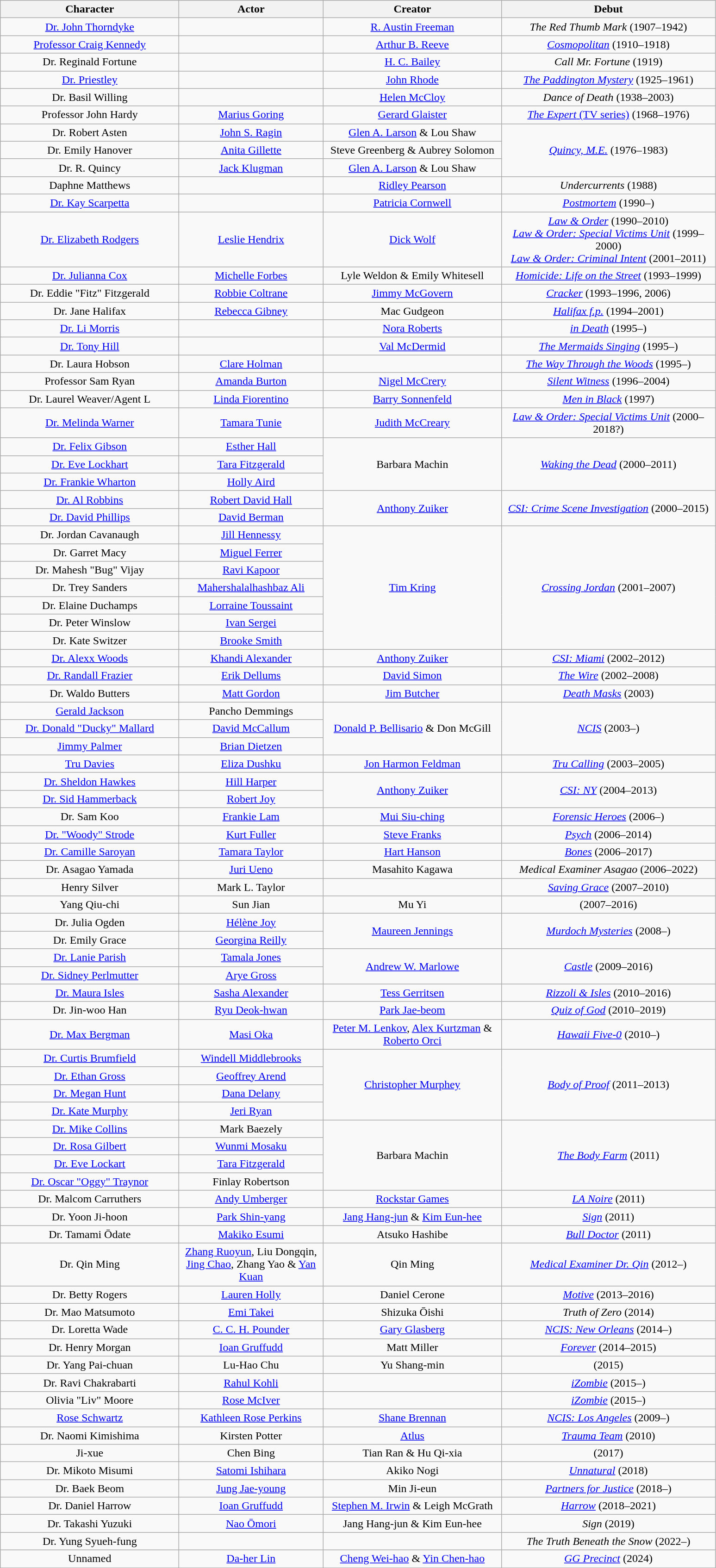<table class="wikitable sortable" style="text-align:center;">
<tr>
<th width="250" scope="col">Character</th>
<th width="200">Actor</th>
<th width="250">Creator</th>
<th width="300">Debut</th>
</tr>
<tr>
<td><a href='#'>Dr. John Thorndyke</a></td>
<td></td>
<td><a href='#'>R. Austin Freeman</a></td>
<td><em>The Red Thumb Mark</em> (1907–1942)</td>
</tr>
<tr>
<td><a href='#'>Professor Craig Kennedy</a></td>
<td></td>
<td><a href='#'>Arthur B. Reeve</a></td>
<td><em><a href='#'>Cosmopolitan</a></em> (1910–1918)</td>
</tr>
<tr>
<td>Dr. Reginald Fortune</td>
<td></td>
<td><a href='#'>H. C. Bailey</a></td>
<td><em>Call Mr. Fortune</em> (1919)</td>
</tr>
<tr>
<td><a href='#'>Dr. Priestley</a></td>
<td></td>
<td><a href='#'>John Rhode</a></td>
<td><em><a href='#'>The Paddington Mystery</a></em> (1925–1961)</td>
</tr>
<tr>
<td>Dr. Basil Willing</td>
<td></td>
<td><a href='#'>Helen McCloy</a></td>
<td><em>Dance of Death</em>  (1938–2003)</td>
</tr>
<tr>
<td>Professor John Hardy</td>
<td><a href='#'>Marius Goring</a></td>
<td><a href='#'>Gerard Glaister</a></td>
<td><a href='#'><em>The Expert</em> (TV series)</a> (1968–1976)</td>
</tr>
<tr>
<td>Dr. Robert Asten</td>
<td><a href='#'>John S. Ragin</a></td>
<td><a href='#'>Glen A. Larson</a> & Lou Shaw</td>
<td rowspan="3"><em><a href='#'>Quincy, M.E.</a></em> (1976–1983)</td>
</tr>
<tr>
<td>Dr. Emily Hanover</td>
<td><a href='#'>Anita Gillette</a></td>
<td>Steve Greenberg & Aubrey Solomon</td>
</tr>
<tr>
<td>Dr. R. Quincy</td>
<td><a href='#'>Jack Klugman</a></td>
<td><a href='#'>Glen A. Larson</a> & Lou Shaw</td>
</tr>
<tr>
<td>Daphne Matthews</td>
<td></td>
<td><a href='#'>Ridley Pearson</a></td>
<td><em>Undercurrents</em> (1988)</td>
</tr>
<tr>
<td><a href='#'>Dr. Kay Scarpetta</a></td>
<td></td>
<td><a href='#'>Patricia Cornwell</a></td>
<td><em><a href='#'>Postmortem</a></em> (1990–)</td>
</tr>
<tr>
<td><a href='#'>Dr. Elizabeth Rodgers</a></td>
<td><a href='#'>Leslie Hendrix</a></td>
<td><a href='#'>Dick Wolf</a></td>
<td><em><a href='#'>Law & Order</a></em> (1990–2010)<br><em><a href='#'>Law & Order: Special Victims Unit</a></em> (1999–2000)<br><em><a href='#'>Law & Order: Criminal Intent</a></em> (2001–2011)</td>
</tr>
<tr>
<td><a href='#'>Dr. Julianna Cox</a></td>
<td><a href='#'>Michelle Forbes</a></td>
<td>Lyle Weldon & Emily Whitesell</td>
<td><em><a href='#'>Homicide: Life on the Street</a></em> (1993–1999)</td>
</tr>
<tr>
<td>Dr. Eddie "Fitz" Fitzgerald</td>
<td><a href='#'>Robbie Coltrane</a></td>
<td><a href='#'>Jimmy McGovern</a></td>
<td><em><a href='#'>Cracker</a></em> (1993–1996, 2006)</td>
</tr>
<tr>
<td>Dr. Jane Halifax</td>
<td><a href='#'>Rebecca Gibney</a></td>
<td>Mac Gudgeon</td>
<td><em><a href='#'>Halifax f.p.</a></em> (1994–2001)</td>
</tr>
<tr>
<td><a href='#'>Dr. Li Morris</a></td>
<td></td>
<td><a href='#'>Nora Roberts</a></td>
<td><em><a href='#'>in Death</a></em> (1995–)</td>
</tr>
<tr>
<td><a href='#'>Dr. Tony Hill</a></td>
<td></td>
<td><a href='#'>Val McDermid</a></td>
<td><em><a href='#'>The Mermaids Singing</a></em> (1995–)</td>
</tr>
<tr>
<td>Dr. Laura Hobson</td>
<td><a href='#'>Clare Holman</a></td>
<td></td>
<td><em><a href='#'>The Way Through the Woods</a></em> (1995–)</td>
</tr>
<tr>
<td>Professor Sam Ryan</td>
<td><a href='#'>Amanda Burton</a></td>
<td><a href='#'>Nigel McCrery</a></td>
<td><em><a href='#'>Silent Witness</a></em> (1996–2004)</td>
</tr>
<tr>
<td>Dr. Laurel Weaver/Agent L</td>
<td><a href='#'>Linda Fiorentino</a></td>
<td><a href='#'>Barry Sonnenfeld</a></td>
<td><em><a href='#'>Men in Black</a></em> (1997)</td>
</tr>
<tr>
<td><a href='#'>Dr. Melinda Warner</a></td>
<td><a href='#'>Tamara Tunie</a></td>
<td><a href='#'>Judith McCreary</a></td>
<td><em><a href='#'>Law & Order: Special Victims Unit</a></em> (2000–2018?)</td>
</tr>
<tr>
<td><a href='#'>Dr. Felix Gibson</a></td>
<td><a href='#'>Esther Hall</a></td>
<td rowspan="3">Barbara Machin</td>
<td rowspan="3"><em><a href='#'>Waking the Dead</a></em> (2000–2011)</td>
</tr>
<tr>
<td><a href='#'>Dr. Eve Lockhart</a></td>
<td><a href='#'>Tara Fitzgerald</a></td>
</tr>
<tr>
<td><a href='#'>Dr. Frankie Wharton</a></td>
<td><a href='#'>Holly Aird</a></td>
</tr>
<tr>
<td><a href='#'>Dr. Al Robbins</a></td>
<td><a href='#'>Robert David Hall</a></td>
<td rowspan="2"><a href='#'>Anthony Zuiker</a></td>
<td rowspan="2"><em><a href='#'>CSI: Crime Scene Investigation</a></em> (2000–2015)</td>
</tr>
<tr>
<td><a href='#'>Dr. David Phillips</a></td>
<td><a href='#'>David Berman</a></td>
</tr>
<tr>
<td>Dr. Jordan Cavanaugh</td>
<td><a href='#'>Jill Hennessy</a></td>
<td rowspan="7"><a href='#'>Tim Kring</a></td>
<td rowspan="7"><em><a href='#'>Crossing Jordan</a></em> (2001–2007)</td>
</tr>
<tr>
<td>Dr. Garret Macy</td>
<td><a href='#'>Miguel Ferrer</a></td>
</tr>
<tr>
<td>Dr. Mahesh "Bug" Vijay</td>
<td><a href='#'>Ravi Kapoor</a></td>
</tr>
<tr>
<td>Dr. Trey Sanders</td>
<td><a href='#'>Mahershalalhashbaz Ali</a></td>
</tr>
<tr>
<td>Dr. Elaine Duchamps</td>
<td><a href='#'>Lorraine Toussaint</a></td>
</tr>
<tr>
<td>Dr. Peter Winslow</td>
<td><a href='#'>Ivan Sergei</a></td>
</tr>
<tr>
<td>Dr. Kate Switzer</td>
<td><a href='#'>Brooke Smith</a></td>
</tr>
<tr>
<td><a href='#'>Dr. Alexx Woods</a></td>
<td><a href='#'>Khandi Alexander</a></td>
<td><a href='#'>Anthony Zuiker</a></td>
<td><em><a href='#'>CSI: Miami</a></em> (2002–2012)</td>
</tr>
<tr>
<td><a href='#'>Dr. Randall Frazier</a></td>
<td><a href='#'>Erik Dellums</a></td>
<td><a href='#'>David Simon</a></td>
<td><em><a href='#'>The Wire</a></em> (2002–2008)</td>
</tr>
<tr>
<td>Dr. Waldo Butters</td>
<td><a href='#'>Matt Gordon</a></td>
<td><a href='#'>Jim Butcher</a></td>
<td><em><a href='#'>Death Masks</a></em> (2003)</td>
</tr>
<tr>
<td><a href='#'>Gerald Jackson</a></td>
<td>Pancho Demmings</td>
<td rowspan="3"><a href='#'>Donald P. Bellisario</a> & Don McGill</td>
<td rowspan="3"><em><a href='#'>NCIS</a></em> (2003–)</td>
</tr>
<tr>
<td><a href='#'>Dr. Donald "Ducky" Mallard</a></td>
<td><a href='#'>David McCallum</a></td>
</tr>
<tr>
<td><a href='#'>Jimmy Palmer</a></td>
<td><a href='#'>Brian Dietzen</a></td>
</tr>
<tr>
<td><a href='#'>Tru Davies</a></td>
<td><a href='#'>Eliza Dushku</a></td>
<td><a href='#'>Jon Harmon Feldman</a></td>
<td><em><a href='#'>Tru Calling</a></em> (2003–2005)</td>
</tr>
<tr>
<td><a href='#'>Dr. Sheldon Hawkes</a></td>
<td><a href='#'>Hill Harper</a></td>
<td rowspan="2"><a href='#'>Anthony Zuiker</a></td>
<td rowspan="2"><em><a href='#'>CSI: NY</a></em>  (2004–2013)</td>
</tr>
<tr>
<td><a href='#'>Dr. Sid Hammerback</a></td>
<td><a href='#'>Robert Joy</a></td>
</tr>
<tr>
<td>Dr. Sam Koo</td>
<td><a href='#'>Frankie Lam</a></td>
<td><a href='#'>Mui Siu-ching</a></td>
<td><em><a href='#'>Forensic Heroes</a></em> (2006–)</td>
</tr>
<tr>
<td><a href='#'>Dr. "Woody" Strode</a></td>
<td><a href='#'>Kurt Fuller</a></td>
<td><a href='#'>Steve Franks</a></td>
<td><em><a href='#'>Psych</a></em> (2006–2014)</td>
</tr>
<tr>
<td><a href='#'>Dr. Camille Saroyan</a></td>
<td><a href='#'>Tamara Taylor</a></td>
<td><a href='#'>Hart Hanson</a></td>
<td><em><a href='#'>Bones</a></em> (2006–2017)</td>
</tr>
<tr>
<td>Dr. Asagao Yamada</td>
<td><a href='#'>Juri Ueno</a></td>
<td>Masahito Kagawa</td>
<td><em>Medical Examiner Asagao</em> (2006–2022)</td>
</tr>
<tr>
<td>Henry Silver</td>
<td>Mark L. Taylor</td>
<td></td>
<td><em><a href='#'>Saving Grace</a></em> (2007–2010)</td>
</tr>
<tr>
<td>Yang Qiu-chi</td>
<td>Sun Jian</td>
<td>Mu Yi</td>
<td><em></em> (2007–2016)</td>
</tr>
<tr>
<td>Dr. Julia Ogden</td>
<td><a href='#'>Hélène Joy</a></td>
<td rowspan="2"><a href='#'>Maureen Jennings</a></td>
<td rowspan="2"><em><a href='#'>Murdoch Mysteries</a></em> (2008–)</td>
</tr>
<tr>
<td>Dr. Emily Grace</td>
<td><a href='#'>Georgina Reilly</a></td>
</tr>
<tr>
<td><a href='#'>Dr. Lanie Parish</a></td>
<td><a href='#'>Tamala Jones</a></td>
<td rowspan="2"><a href='#'>Andrew W. Marlowe</a></td>
<td rowspan="2"><em><a href='#'>Castle</a></em> (2009–2016)</td>
</tr>
<tr>
<td><a href='#'>Dr. Sidney Perlmutter</a></td>
<td><a href='#'>Arye Gross</a></td>
</tr>
<tr>
<td><a href='#'>Dr. Maura Isles</a></td>
<td><a href='#'>Sasha Alexander</a></td>
<td><a href='#'>Tess Gerritsen</a></td>
<td><em><a href='#'>Rizzoli & Isles</a></em> (2010–2016)</td>
</tr>
<tr>
<td>Dr. Jin-woo Han</td>
<td><a href='#'>Ryu Deok-hwan</a></td>
<td><a href='#'>Park Jae-beom</a></td>
<td><em><a href='#'>Quiz of God</a></em> (2010–2019)</td>
</tr>
<tr>
<td><a href='#'>Dr. Max Bergman</a></td>
<td><a href='#'>Masi Oka</a></td>
<td><a href='#'>Peter M. Lenkov</a>, <a href='#'>Alex Kurtzman</a> & <a href='#'>Roberto Orci</a></td>
<td><em><a href='#'>Hawaii Five-0</a></em> (2010–)</td>
</tr>
<tr>
<td><a href='#'>Dr. Curtis Brumfield</a></td>
<td><a href='#'>Windell Middlebrooks</a></td>
<td rowspan="4"><a href='#'>Christopher Murphey</a></td>
<td rowspan="4"><em><a href='#'>Body of Proof</a></em> (2011–2013)</td>
</tr>
<tr>
<td><a href='#'>Dr. Ethan Gross</a></td>
<td><a href='#'>Geoffrey Arend</a></td>
</tr>
<tr>
<td><a href='#'>Dr. Megan Hunt</a></td>
<td><a href='#'>Dana Delany</a></td>
</tr>
<tr>
<td><a href='#'>Dr. Kate Murphy</a></td>
<td><a href='#'>Jeri Ryan</a></td>
</tr>
<tr>
<td><a href='#'>Dr. Mike Collins</a></td>
<td>Mark Baezely</td>
<td rowspan="4">Barbara Machin</td>
<td rowspan="4"><em><a href='#'>The Body Farm</a></em> (2011)</td>
</tr>
<tr>
<td><a href='#'>Dr. Rosa Gilbert</a></td>
<td><a href='#'>Wunmi Mosaku</a></td>
</tr>
<tr>
<td><a href='#'>Dr. Eve Lockart</a></td>
<td><a href='#'>Tara Fitzgerald</a></td>
</tr>
<tr>
<td><a href='#'>Dr. Oscar "Oggy" Traynor</a></td>
<td>Finlay Robertson</td>
</tr>
<tr>
<td>Dr. Malcom Carruthers</td>
<td><a href='#'>Andy Umberger</a></td>
<td><a href='#'>Rockstar Games</a></td>
<td><em><a href='#'>LA Noire</a></em> (2011)</td>
</tr>
<tr>
<td>Dr. Yoon Ji-hoon</td>
<td><a href='#'>Park Shin-yang</a></td>
<td><a href='#'>Jang Hang-jun</a> & <a href='#'>Kim Eun-hee</a></td>
<td><em><a href='#'>Sign</a></em> (2011)</td>
</tr>
<tr>
<td>Dr. Tamami Ōdate</td>
<td><a href='#'>Makiko Esumi</a></td>
<td>Atsuko Hashibe</td>
<td><em><a href='#'>Bull Doctor</a></em> (2011)</td>
</tr>
<tr>
<td>Dr. Qin Ming</td>
<td><a href='#'>Zhang Ruoyun</a>, Liu Dongqin, <a href='#'>Jing Chao</a>, Zhang Yao & <a href='#'>Yan Kuan</a></td>
<td>Qin Ming</td>
<td><em><a href='#'>Medical Examiner Dr. Qin</a></em> (2012–)</td>
</tr>
<tr>
<td>Dr. Betty Rogers</td>
<td><a href='#'>Lauren Holly</a></td>
<td>Daniel Cerone</td>
<td><em><a href='#'>Motive</a></em> (2013–2016)</td>
</tr>
<tr>
<td>Dr. Mao Matsumoto</td>
<td><a href='#'>Emi Takei</a></td>
<td>Shizuka Ōishi</td>
<td><em>Truth of Zero</em> (2014)</td>
</tr>
<tr>
<td>Dr. Loretta Wade</td>
<td><a href='#'>C. C. H. Pounder</a></td>
<td><a href='#'>Gary Glasberg</a></td>
<td><em><a href='#'>NCIS: New Orleans</a></em> (2014–)</td>
</tr>
<tr>
<td>Dr. Henry Morgan</td>
<td><a href='#'>Ioan Gruffudd</a></td>
<td>Matt Miller</td>
<td><em><a href='#'>Forever</a></em> (2014–2015)</td>
</tr>
<tr>
<td>Dr. Yang Pai-chuan</td>
<td>Lu-Hao Chu</td>
<td>Yu Shang-min</td>
<td><em></em> (2015)</td>
</tr>
<tr>
<td>Dr. Ravi Chakrabarti</td>
<td><a href='#'>Rahul Kohli</a></td>
<td></td>
<td><em><a href='#'>iZombie</a></em> (2015–)</td>
</tr>
<tr>
<td>Olivia "Liv" Moore</td>
<td><a href='#'>Rose McIver</a></td>
<td></td>
<td><em><a href='#'>iZombie</a></em> (2015–)</td>
</tr>
<tr>
<td><a href='#'>Rose Schwartz</a></td>
<td><a href='#'>Kathleen Rose Perkins</a></td>
<td><a href='#'>Shane Brennan</a></td>
<td><em><a href='#'>NCIS: Los Angeles</a></em> (2009–)</td>
</tr>
<tr>
<td>Dr. Naomi Kimishima</td>
<td>Kirsten Potter</td>
<td><a href='#'>Atlus</a></td>
<td><em><a href='#'>Trauma Team</a></em> (2010)</td>
</tr>
<tr>
<td>Ji-xue</td>
<td>Chen Bing</td>
<td>Tian Ran & Hu Qi-xia</td>
<td><em></em> (2017)</td>
</tr>
<tr>
<td>Dr. Mikoto Misumi</td>
<td><a href='#'>Satomi Ishihara</a></td>
<td>Akiko Nogi</td>
<td><em><a href='#'>Unnatural</a></em> (2018)</td>
</tr>
<tr>
<td>Dr. Baek Beom</td>
<td><a href='#'>Jung Jae-young</a></td>
<td>Min Ji-eun</td>
<td><em><a href='#'>Partners for Justice</a></em> (2018–)</td>
</tr>
<tr>
<td>Dr. Daniel Harrow</td>
<td><a href='#'>Ioan Gruffudd</a></td>
<td><a href='#'>Stephen M. Irwin</a> & Leigh McGrath</td>
<td><em><a href='#'>Harrow</a></em> (2018–2021)</td>
</tr>
<tr>
<td>Dr. Takashi Yuzuki</td>
<td><a href='#'>Nao Ōmori</a></td>
<td>Jang Hang-jun & Kim Eun-hee</td>
<td><em>Sign</em> (2019)</td>
</tr>
<tr>
<td>Dr. Yung Syueh-fung</td>
<td></td>
<td></td>
<td><em>The Truth Beneath the Snow</em> (2022–)</td>
</tr>
<tr>
<td>Unnamed</td>
<td><a href='#'>Da-her Lin</a></td>
<td><a href='#'>Cheng Wei-hao</a> & <a href='#'>Yin Chen-hao</a></td>
<td><em><a href='#'>GG Precinct</a></em> (2024)</td>
</tr>
</table>
